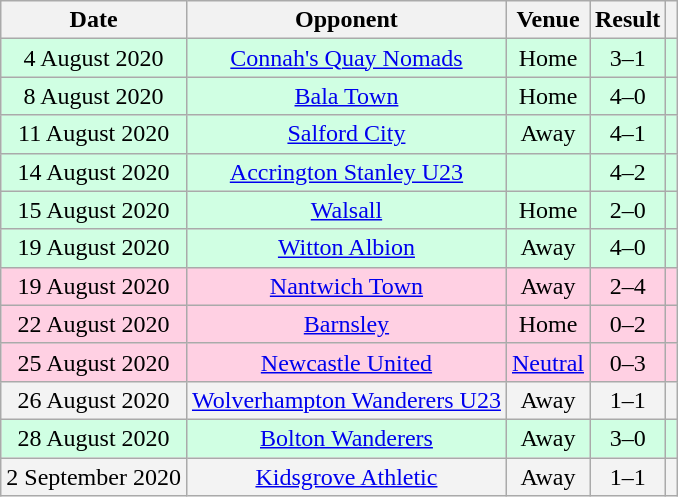<table class="wikitable sortable" style="text-align:center">
<tr>
<th>Date</th>
<th>Opponent</th>
<th>Venue</th>
<th>Result</th>
<th class="unsortable"></th>
</tr>
<tr bgcolor="#d0ffe3">
<td>4 August 2020</td>
<td><a href='#'>Connah's Quay Nomads</a></td>
<td>Home</td>
<td>3–1</td>
<td></td>
</tr>
<tr bgcolor="#d0ffe3">
<td>8 August 2020</td>
<td><a href='#'>Bala Town</a></td>
<td>Home</td>
<td>4–0</td>
<td></td>
</tr>
<tr bgcolor="#d0ffe3">
<td>11 August 2020</td>
<td><a href='#'>Salford City</a></td>
<td>Away</td>
<td>4–1</td>
<td></td>
</tr>
<tr bgcolor="#d0ffe3">
<td>14 August 2020</td>
<td><a href='#'>Accrington Stanley U23</a></td>
<td></td>
<td>4–2</td>
<td></td>
</tr>
<tr bgcolor="#d0ffe3">
<td>15 August 2020</td>
<td><a href='#'>Walsall</a></td>
<td>Home</td>
<td>2–0</td>
<td></td>
</tr>
<tr bgcolor="#d0ffe3">
<td>19 August 2020</td>
<td><a href='#'>Witton Albion</a></td>
<td>Away</td>
<td>4–0</td>
<td></td>
</tr>
<tr bgcolor="#ffd0e3">
<td>19 August 2020</td>
<td><a href='#'>Nantwich Town</a></td>
<td>Away</td>
<td>2–4</td>
<td></td>
</tr>
<tr bgcolor="#ffd0e3">
<td>22 August 2020</td>
<td><a href='#'>Barnsley</a></td>
<td>Home</td>
<td>0–2</td>
<td></td>
</tr>
<tr bgcolor="#ffd0e3">
<td>25 August 2020</td>
<td><a href='#'>Newcastle United</a></td>
<td><a href='#'>Neutral</a></td>
<td>0–3</td>
<td></td>
</tr>
<tr bgcolor="#f3f3f3">
<td>26 August 2020</td>
<td><a href='#'>Wolverhampton Wanderers U23</a></td>
<td>Away</td>
<td>1–1</td>
<td></td>
</tr>
<tr bgcolor="#d0ffe3">
<td>28 August 2020</td>
<td><a href='#'>Bolton Wanderers</a></td>
<td>Away</td>
<td>3–0</td>
<td></td>
</tr>
<tr bgcolor="#f3f3f3">
<td>2 September 2020</td>
<td><a href='#'>Kidsgrove Athletic</a></td>
<td>Away</td>
<td>1–1</td>
<td></td>
</tr>
</table>
